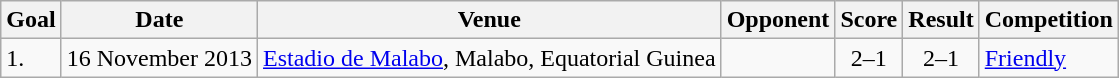<table class="wikitable plainrowheaders sortable">
<tr>
<th>Goal</th>
<th>Date</th>
<th>Venue</th>
<th>Opponent</th>
<th>Score</th>
<th>Result</th>
<th>Competition</th>
</tr>
<tr>
<td>1.</td>
<td>16 November 2013</td>
<td><a href='#'>Estadio de Malabo</a>, Malabo, Equatorial Guinea</td>
<td></td>
<td align=center>2–1</td>
<td align=center>2–1</td>
<td><a href='#'>Friendly</a></td>
</tr>
</table>
